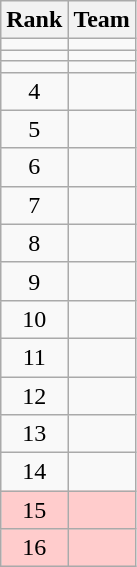<table class="wikitable" style="text-align: center">
<tr>
<th>Rank</th>
<th>Team</th>
</tr>
<tr>
<td></td>
<td align=left></td>
</tr>
<tr>
<td></td>
<td align=left></td>
</tr>
<tr>
<td></td>
<td align=left></td>
</tr>
<tr>
<td>4</td>
<td align=left></td>
</tr>
<tr>
<td>5</td>
<td align=left></td>
</tr>
<tr>
<td>6</td>
<td align=left></td>
</tr>
<tr>
<td>7</td>
<td align=left></td>
</tr>
<tr>
<td>8</td>
<td align=left></td>
</tr>
<tr>
<td>9</td>
<td align=left></td>
</tr>
<tr>
<td>10</td>
<td align=left></td>
</tr>
<tr>
<td>11</td>
<td align=left></td>
</tr>
<tr>
<td>12</td>
<td align=left></td>
</tr>
<tr>
<td>13</td>
<td align=left></td>
</tr>
<tr>
<td>14</td>
<td align=left></td>
</tr>
<tr bgcolor=#ffcccc>
<td>15</td>
<td align=left></td>
</tr>
<tr bgcolor=#ffcccc>
<td>16</td>
<td align=left></td>
</tr>
</table>
